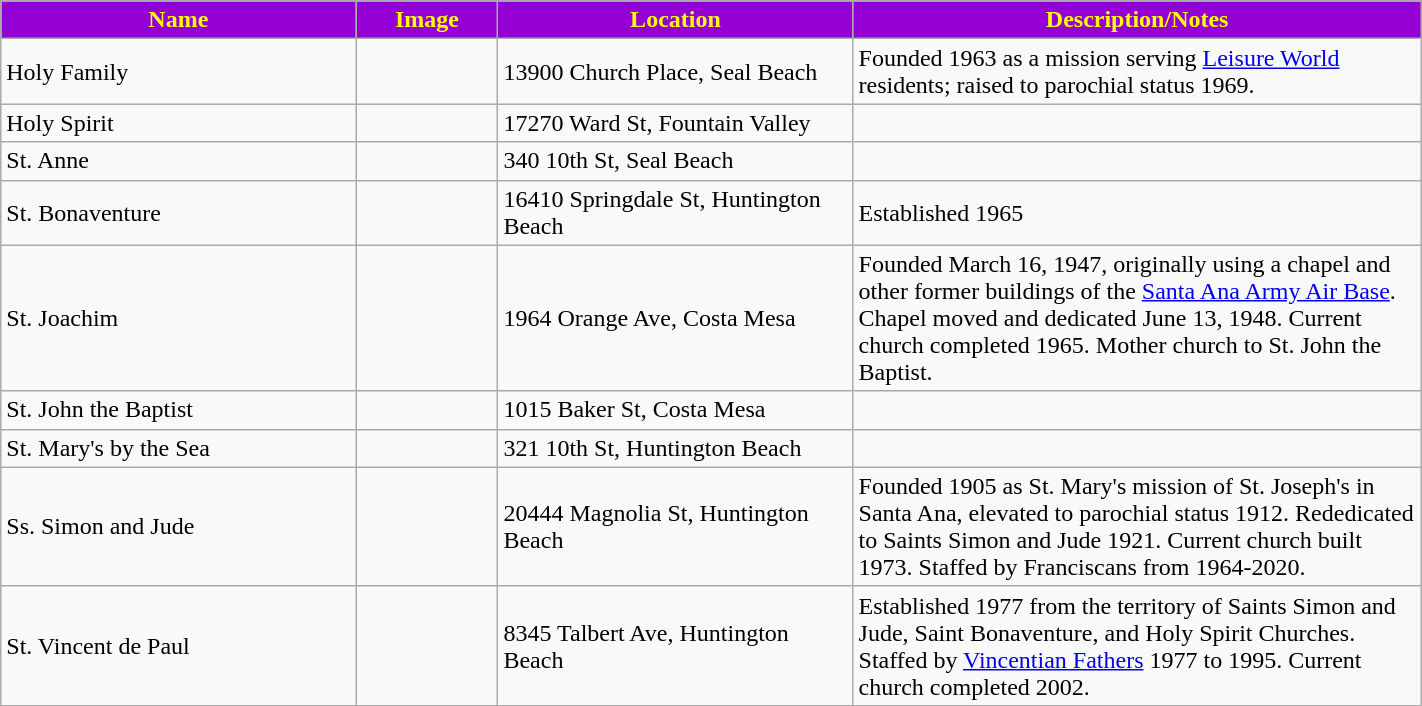<table class="wikitable sortable" style="width:75%">
<tr>
<th style="background:darkviolet; color:yellow;" width="25%"><strong>Name</strong></th>
<th style="background:darkviolet; color:yellow;" width="10%"><strong>Image</strong></th>
<th style="background:darkviolet; color:yellow;" width="25%"><strong>Location</strong></th>
<th style="background:darkviolet; color:yellow;" width="15"><strong>Description/Notes</strong></th>
</tr>
<tr>
<td>Holy Family</td>
<td></td>
<td>13900 Church Place, Seal Beach</td>
<td>Founded 1963 as a mission serving <a href='#'>Leisure World</a> residents; raised to parochial status 1969.</td>
</tr>
<tr>
<td>Holy Spirit</td>
<td></td>
<td>17270 Ward St, Fountain Valley</td>
<td></td>
</tr>
<tr>
<td>St. Anne</td>
<td></td>
<td>340 10th St, Seal Beach</td>
<td></td>
</tr>
<tr>
<td>St. Bonaventure</td>
<td></td>
<td>16410 Springdale St, Huntington Beach</td>
<td>Established 1965</td>
</tr>
<tr>
<td>St. Joachim</td>
<td></td>
<td>1964 Orange Ave, Costa Mesa</td>
<td>Founded March 16, 1947, originally using a chapel and other former buildings of the <a href='#'>Santa Ana Army Air Base</a>. Chapel moved and dedicated June 13, 1948. Current church completed 1965. Mother church to St. John the Baptist.</td>
</tr>
<tr>
<td>St. John the Baptist</td>
<td></td>
<td>1015 Baker St, Costa Mesa</td>
<td></td>
</tr>
<tr>
<td>St. Mary's by the Sea</td>
<td></td>
<td>321 10th St, Huntington Beach</td>
<td></td>
</tr>
<tr>
<td>Ss. Simon and Jude</td>
<td></td>
<td>20444 Magnolia St, Huntington Beach</td>
<td>Founded 1905 as St. Mary's mission of St. Joseph's in Santa Ana, elevated to parochial status 1912. Rededicated to Saints Simon and Jude 1921. Current church built 1973. Staffed by Franciscans from 1964-2020.</td>
</tr>
<tr>
<td>St. Vincent de Paul</td>
<td></td>
<td>8345 Talbert Ave, Huntington Beach</td>
<td>Established 1977 from the territory of Saints Simon and Jude, Saint Bonaventure, and Holy Spirit Churches. Staffed by <a href='#'>Vincentian Fathers</a> 1977 to 1995. Current church completed 2002.</td>
</tr>
</table>
